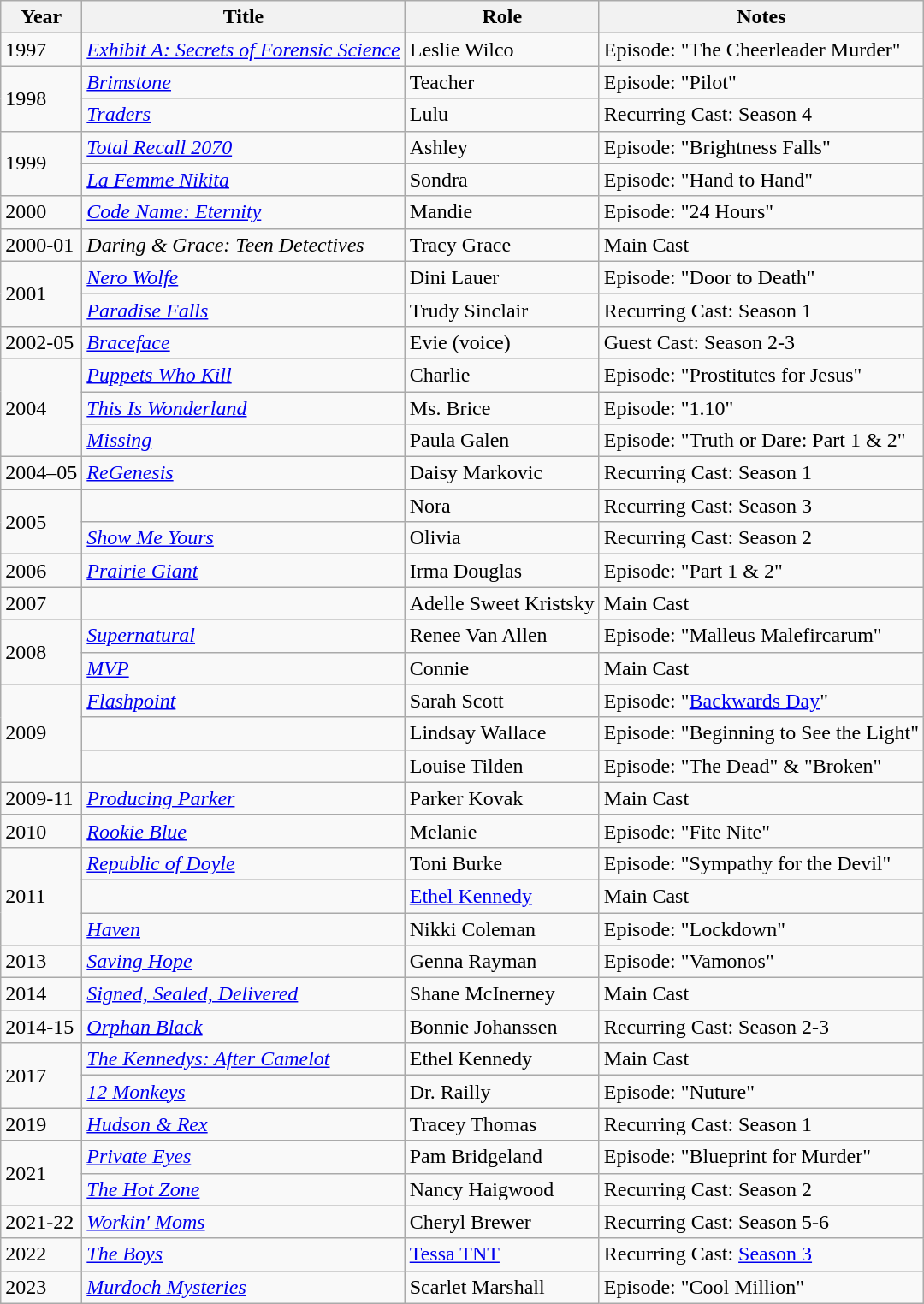<table class="wikitable sortable">
<tr>
<th>Year</th>
<th>Title</th>
<th>Role</th>
<th class="unsortable">Notes</th>
</tr>
<tr>
<td>1997</td>
<td><em><a href='#'>Exhibit A: Secrets of Forensic Science</a></em></td>
<td>Leslie Wilco</td>
<td>Episode: "The Cheerleader Murder"</td>
</tr>
<tr>
<td rowspan="2">1998</td>
<td><em><a href='#'>Brimstone</a></em></td>
<td>Teacher</td>
<td>Episode: "Pilot"</td>
</tr>
<tr>
<td><em><a href='#'>Traders</a></em></td>
<td>Lulu</td>
<td>Recurring Cast: Season 4</td>
</tr>
<tr>
<td rowspan="2">1999</td>
<td><em><a href='#'>Total Recall 2070</a></em></td>
<td>Ashley</td>
<td>Episode: "Brightness Falls"</td>
</tr>
<tr>
<td><em><a href='#'>La Femme Nikita</a></em></td>
<td>Sondra</td>
<td>Episode: "Hand to Hand"</td>
</tr>
<tr>
<td>2000</td>
<td><em><a href='#'>Code Name: Eternity</a></em></td>
<td>Mandie</td>
<td>Episode: "24 Hours"</td>
</tr>
<tr>
<td>2000-01</td>
<td><em>Daring & Grace: Teen Detectives</em></td>
<td>Tracy Grace</td>
<td>Main Cast</td>
</tr>
<tr>
<td rowspan="2">2001</td>
<td><em><a href='#'>Nero Wolfe</a></em></td>
<td>Dini Lauer</td>
<td>Episode: "Door to Death"</td>
</tr>
<tr>
<td><em><a href='#'>Paradise Falls</a></em></td>
<td>Trudy Sinclair</td>
<td>Recurring Cast: Season 1</td>
</tr>
<tr>
<td>2002-05</td>
<td><em><a href='#'>Braceface</a></em></td>
<td>Evie (voice)</td>
<td>Guest Cast: Season 2-3</td>
</tr>
<tr>
<td rowspan="3">2004</td>
<td><em><a href='#'>Puppets Who Kill</a></em></td>
<td>Charlie</td>
<td>Episode: "Prostitutes for Jesus"</td>
</tr>
<tr>
<td><em><a href='#'>This Is Wonderland</a></em></td>
<td>Ms. Brice</td>
<td>Episode: "1.10"</td>
</tr>
<tr>
<td><em><a href='#'>Missing</a></em></td>
<td>Paula Galen</td>
<td>Episode: "Truth or Dare: Part 1 & 2"</td>
</tr>
<tr>
<td>2004–05</td>
<td><em><a href='#'>ReGenesis</a></em></td>
<td>Daisy Markovic</td>
<td>Recurring Cast: Season 1</td>
</tr>
<tr>
<td rowspan="2">2005</td>
<td><em></em></td>
<td>Nora</td>
<td>Recurring Cast: Season 3</td>
</tr>
<tr>
<td><em><a href='#'>Show Me Yours</a></em></td>
<td>Olivia</td>
<td>Recurring Cast: Season 2</td>
</tr>
<tr>
<td>2006</td>
<td><em><a href='#'>Prairie Giant</a></em></td>
<td>Irma Douglas</td>
<td>Episode: "Part 1 & 2"</td>
</tr>
<tr>
<td>2007</td>
<td><em></em></td>
<td>Adelle Sweet Kristsky</td>
<td>Main Cast</td>
</tr>
<tr>
<td rowspan="2">2008</td>
<td><em><a href='#'>Supernatural</a></em></td>
<td>Renee Van Allen</td>
<td>Episode: "Malleus Malefircarum"</td>
</tr>
<tr>
<td><em><a href='#'>MVP</a></em></td>
<td>Connie</td>
<td>Main Cast</td>
</tr>
<tr>
<td rowspan="3">2009</td>
<td><em><a href='#'>Flashpoint</a></em></td>
<td>Sarah Scott</td>
<td>Episode: "<a href='#'>Backwards Day</a>"</td>
</tr>
<tr>
<td><em></em></td>
<td>Lindsay Wallace</td>
<td>Episode: "Beginning to See the Light"</td>
</tr>
<tr>
<td><em></em></td>
<td>Louise Tilden</td>
<td>Episode: "The Dead" & "Broken"</td>
</tr>
<tr>
<td>2009-11</td>
<td><em><a href='#'>Producing Parker</a></em></td>
<td>Parker Kovak</td>
<td>Main Cast</td>
</tr>
<tr>
<td>2010</td>
<td><em><a href='#'>Rookie Blue</a></em></td>
<td>Melanie</td>
<td>Episode: "Fite Nite"</td>
</tr>
<tr>
<td rowspan="3">2011</td>
<td><em><a href='#'>Republic of Doyle</a></em></td>
<td>Toni Burke</td>
<td>Episode: "Sympathy for the Devil"</td>
</tr>
<tr>
<td><em></em></td>
<td><a href='#'>Ethel Kennedy</a></td>
<td>Main Cast</td>
</tr>
<tr>
<td><em><a href='#'>Haven</a></em></td>
<td>Nikki Coleman</td>
<td>Episode: "Lockdown"</td>
</tr>
<tr>
<td>2013</td>
<td><em><a href='#'>Saving Hope</a></em></td>
<td>Genna Rayman</td>
<td>Episode: "Vamonos"</td>
</tr>
<tr>
<td>2014</td>
<td><em><a href='#'>Signed, Sealed, Delivered</a></em></td>
<td>Shane McInerney</td>
<td>Main Cast</td>
</tr>
<tr>
<td>2014-15</td>
<td><em><a href='#'>Orphan Black</a></em></td>
<td>Bonnie Johanssen</td>
<td>Recurring Cast: Season 2-3</td>
</tr>
<tr>
<td rowspan="2">2017</td>
<td data-sort-value="Kennedys: After Camelot, The"><em><a href='#'>The Kennedys: After Camelot</a></em></td>
<td>Ethel Kennedy</td>
<td>Main Cast</td>
</tr>
<tr>
<td><em><a href='#'>12 Monkeys</a></em></td>
<td>Dr. Railly</td>
<td>Episode: "Nuture"</td>
</tr>
<tr>
<td>2019</td>
<td><em><a href='#'>Hudson & Rex</a></em></td>
<td>Tracey Thomas</td>
<td>Recurring Cast: Season 1</td>
</tr>
<tr>
<td rowspan="2">2021</td>
<td><em><a href='#'>Private Eyes</a></em></td>
<td>Pam Bridgeland</td>
<td>Episode: "Blueprint for Murder"</td>
</tr>
<tr>
<td data-sort-value="Hot Zone, The"><em><a href='#'>The Hot Zone</a></em></td>
<td>Nancy Haigwood</td>
<td>Recurring Cast: Season 2</td>
</tr>
<tr>
<td>2021-22</td>
<td><em><a href='#'>Workin' Moms</a></em></td>
<td>Cheryl Brewer</td>
<td>Recurring Cast: Season 5-6</td>
</tr>
<tr>
<td>2022</td>
<td data-sort-value="Boys, The"><em><a href='#'>The Boys</a></em></td>
<td><a href='#'>Tessa TNT</a></td>
<td>Recurring Cast: <a href='#'>Season 3</a></td>
</tr>
<tr>
<td>2023</td>
<td><em><a href='#'>Murdoch Mysteries</a></em></td>
<td>Scarlet Marshall</td>
<td>Episode: "Cool Million"</td>
</tr>
</table>
